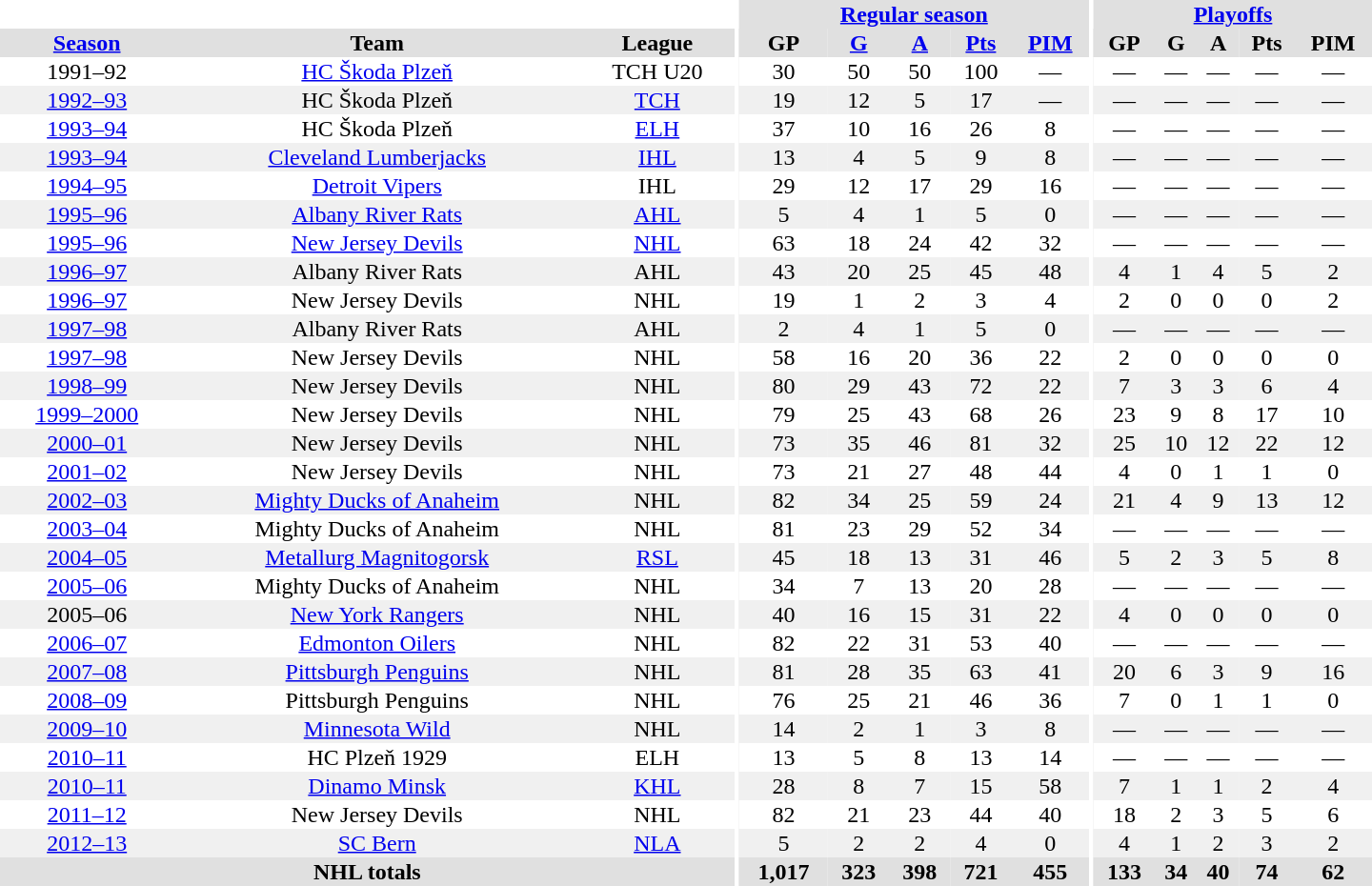<table border="0" cellpadding="1" cellspacing="0" style="text-align:center; width:60em">
<tr bgcolor="#e0e0e0">
<th colspan="3"  bgcolor="#ffffff"></th>
<th rowspan="99" bgcolor="#ffffff"></th>
<th colspan="5"><a href='#'>Regular season</a></th>
<th rowspan="99" bgcolor="#ffffff"></th>
<th colspan="5"><a href='#'>Playoffs</a></th>
</tr>
<tr bgcolor="#e0e0e0">
<th><a href='#'>Season</a></th>
<th>Team</th>
<th>League</th>
<th>GP</th>
<th><a href='#'>G</a></th>
<th><a href='#'>A</a></th>
<th><a href='#'>Pts</a></th>
<th><a href='#'>PIM</a></th>
<th>GP</th>
<th>G</th>
<th>A</th>
<th>Pts</th>
<th>PIM</th>
</tr>
<tr>
<td>1991–92</td>
<td><a href='#'>HC Škoda Plzeň</a></td>
<td>TCH U20</td>
<td>30</td>
<td>50</td>
<td>50</td>
<td>100</td>
<td>—</td>
<td>—</td>
<td>—</td>
<td>—</td>
<td>—</td>
<td>—</td>
</tr>
<tr bgcolor="#f0f0f0">
<td><a href='#'>1992–93</a></td>
<td>HC Škoda Plzeň</td>
<td><a href='#'>TCH</a></td>
<td>19</td>
<td>12</td>
<td>5</td>
<td>17</td>
<td>—</td>
<td>—</td>
<td>—</td>
<td>—</td>
<td>—</td>
<td>—</td>
</tr>
<tr>
<td><a href='#'>1993–94</a></td>
<td>HC Škoda Plzeň</td>
<td><a href='#'>ELH</a></td>
<td>37</td>
<td>10</td>
<td>16</td>
<td>26</td>
<td>8</td>
<td>—</td>
<td>—</td>
<td>—</td>
<td>—</td>
<td>—</td>
</tr>
<tr bgcolor="#f0f0f0">
<td><a href='#'>1993–94</a></td>
<td><a href='#'>Cleveland Lumberjacks</a></td>
<td><a href='#'>IHL</a></td>
<td>13</td>
<td>4</td>
<td>5</td>
<td>9</td>
<td>8</td>
<td>—</td>
<td>—</td>
<td>—</td>
<td>—</td>
<td>—</td>
</tr>
<tr>
<td><a href='#'>1994–95</a></td>
<td><a href='#'>Detroit Vipers</a></td>
<td>IHL</td>
<td>29</td>
<td>12</td>
<td>17</td>
<td>29</td>
<td>16</td>
<td>—</td>
<td>—</td>
<td>—</td>
<td>—</td>
<td>—</td>
</tr>
<tr bgcolor="#f0f0f0">
<td><a href='#'>1995–96</a></td>
<td><a href='#'>Albany River Rats</a></td>
<td><a href='#'>AHL</a></td>
<td>5</td>
<td>4</td>
<td>1</td>
<td>5</td>
<td>0</td>
<td>—</td>
<td>—</td>
<td>—</td>
<td>—</td>
<td>—</td>
</tr>
<tr>
<td><a href='#'>1995–96</a></td>
<td><a href='#'>New Jersey Devils</a></td>
<td><a href='#'>NHL</a></td>
<td>63</td>
<td>18</td>
<td>24</td>
<td>42</td>
<td>32</td>
<td>—</td>
<td>—</td>
<td>—</td>
<td>—</td>
<td>—</td>
</tr>
<tr bgcolor="#f0f0f0">
<td><a href='#'>1996–97</a></td>
<td>Albany River Rats</td>
<td>AHL</td>
<td>43</td>
<td>20</td>
<td>25</td>
<td>45</td>
<td>48</td>
<td>4</td>
<td>1</td>
<td>4</td>
<td>5</td>
<td>2</td>
</tr>
<tr>
<td><a href='#'>1996–97</a></td>
<td>New Jersey Devils</td>
<td>NHL</td>
<td>19</td>
<td>1</td>
<td>2</td>
<td>3</td>
<td>4</td>
<td>2</td>
<td>0</td>
<td>0</td>
<td>0</td>
<td>2</td>
</tr>
<tr bgcolor="#f0f0f0">
<td><a href='#'>1997–98</a></td>
<td>Albany River Rats</td>
<td>AHL</td>
<td>2</td>
<td>4</td>
<td>1</td>
<td>5</td>
<td>0</td>
<td>—</td>
<td>—</td>
<td>—</td>
<td>—</td>
<td>—</td>
</tr>
<tr>
<td><a href='#'>1997–98</a></td>
<td>New Jersey Devils</td>
<td>NHL</td>
<td>58</td>
<td>16</td>
<td>20</td>
<td>36</td>
<td>22</td>
<td>2</td>
<td>0</td>
<td>0</td>
<td>0</td>
<td>0</td>
</tr>
<tr bgcolor="#f0f0f0">
<td><a href='#'>1998–99</a></td>
<td>New Jersey Devils</td>
<td>NHL</td>
<td>80</td>
<td>29</td>
<td>43</td>
<td>72</td>
<td>22</td>
<td>7</td>
<td>3</td>
<td>3</td>
<td>6</td>
<td>4</td>
</tr>
<tr>
<td><a href='#'>1999–2000</a></td>
<td>New Jersey Devils</td>
<td>NHL</td>
<td>79</td>
<td>25</td>
<td>43</td>
<td>68</td>
<td>26</td>
<td>23</td>
<td>9</td>
<td>8</td>
<td>17</td>
<td>10</td>
</tr>
<tr bgcolor="#f0f0f0">
<td><a href='#'>2000–01</a></td>
<td>New Jersey Devils</td>
<td>NHL</td>
<td>73</td>
<td>35</td>
<td>46</td>
<td>81</td>
<td>32</td>
<td>25</td>
<td>10</td>
<td>12</td>
<td>22</td>
<td>12</td>
</tr>
<tr>
<td><a href='#'>2001–02</a></td>
<td>New Jersey Devils</td>
<td>NHL</td>
<td>73</td>
<td>21</td>
<td>27</td>
<td>48</td>
<td>44</td>
<td>4</td>
<td>0</td>
<td>1</td>
<td>1</td>
<td>0</td>
</tr>
<tr bgcolor="#f0f0f0">
<td><a href='#'>2002–03</a></td>
<td><a href='#'>Mighty Ducks of Anaheim</a></td>
<td>NHL</td>
<td>82</td>
<td>34</td>
<td>25</td>
<td>59</td>
<td>24</td>
<td>21</td>
<td>4</td>
<td>9</td>
<td>13</td>
<td>12</td>
</tr>
<tr>
<td><a href='#'>2003–04</a></td>
<td>Mighty Ducks of Anaheim</td>
<td>NHL</td>
<td>81</td>
<td>23</td>
<td>29</td>
<td>52</td>
<td>34</td>
<td>—</td>
<td>—</td>
<td>—</td>
<td>—</td>
<td>—</td>
</tr>
<tr bgcolor="#f0f0f0">
<td><a href='#'>2004–05</a></td>
<td><a href='#'>Metallurg Magnitogorsk</a></td>
<td><a href='#'>RSL</a></td>
<td>45</td>
<td>18</td>
<td>13</td>
<td>31</td>
<td>46</td>
<td>5</td>
<td>2</td>
<td>3</td>
<td>5</td>
<td>8</td>
</tr>
<tr>
<td><a href='#'>2005–06</a></td>
<td>Mighty Ducks of Anaheim</td>
<td>NHL</td>
<td>34</td>
<td>7</td>
<td>13</td>
<td>20</td>
<td>28</td>
<td>—</td>
<td>—</td>
<td>—</td>
<td>—</td>
<td>—</td>
</tr>
<tr bgcolor="#f0f0f0">
<td>2005–06</td>
<td><a href='#'>New York Rangers</a></td>
<td>NHL</td>
<td>40</td>
<td>16</td>
<td>15</td>
<td>31</td>
<td>22</td>
<td>4</td>
<td>0</td>
<td>0</td>
<td>0</td>
<td>0</td>
</tr>
<tr>
<td><a href='#'>2006–07</a></td>
<td><a href='#'>Edmonton Oilers</a></td>
<td>NHL</td>
<td>82</td>
<td>22</td>
<td>31</td>
<td>53</td>
<td>40</td>
<td>—</td>
<td>—</td>
<td>—</td>
<td>—</td>
<td>—</td>
</tr>
<tr bgcolor="#f0f0f0">
<td><a href='#'>2007–08</a></td>
<td><a href='#'>Pittsburgh Penguins</a></td>
<td>NHL</td>
<td>81</td>
<td>28</td>
<td>35</td>
<td>63</td>
<td>41</td>
<td>20</td>
<td>6</td>
<td>3</td>
<td>9</td>
<td>16</td>
</tr>
<tr>
<td><a href='#'>2008–09</a></td>
<td>Pittsburgh Penguins</td>
<td>NHL</td>
<td>76</td>
<td>25</td>
<td>21</td>
<td>46</td>
<td>36</td>
<td>7</td>
<td>0</td>
<td>1</td>
<td>1</td>
<td>0</td>
</tr>
<tr bgcolor="#f0f0f0">
<td><a href='#'>2009–10</a></td>
<td><a href='#'>Minnesota Wild</a></td>
<td>NHL</td>
<td>14</td>
<td>2</td>
<td>1</td>
<td>3</td>
<td>8</td>
<td>—</td>
<td>—</td>
<td>—</td>
<td>—</td>
<td>—</td>
</tr>
<tr>
<td><a href='#'>2010–11</a></td>
<td>HC Plzeň 1929</td>
<td>ELH</td>
<td>13</td>
<td>5</td>
<td>8</td>
<td>13</td>
<td>14</td>
<td>—</td>
<td>—</td>
<td>—</td>
<td>—</td>
<td>—</td>
</tr>
<tr bgcolor="#f0f0f0">
<td><a href='#'>2010–11</a></td>
<td><a href='#'>Dinamo Minsk</a></td>
<td><a href='#'>KHL</a></td>
<td>28</td>
<td>8</td>
<td>7</td>
<td>15</td>
<td>58</td>
<td>7</td>
<td>1</td>
<td>1</td>
<td>2</td>
<td>4</td>
</tr>
<tr>
<td><a href='#'>2011–12</a></td>
<td>New Jersey Devils</td>
<td>NHL</td>
<td>82</td>
<td>21</td>
<td>23</td>
<td>44</td>
<td>40</td>
<td>18</td>
<td>2</td>
<td>3</td>
<td>5</td>
<td>6</td>
</tr>
<tr bgcolor="#f0f0f0">
<td><a href='#'>2012–13</a></td>
<td><a href='#'>SC Bern</a></td>
<td><a href='#'>NLA</a></td>
<td>5</td>
<td>2</td>
<td>2</td>
<td>4</td>
<td>0</td>
<td>4</td>
<td>1</td>
<td>2</td>
<td>3</td>
<td>2</td>
</tr>
<tr bgcolor="#e0e0e0">
<th colspan="3">NHL totals</th>
<th>1,017</th>
<th>323</th>
<th>398</th>
<th>721</th>
<th>455</th>
<th>133</th>
<th>34</th>
<th>40</th>
<th>74</th>
<th>62</th>
</tr>
</table>
